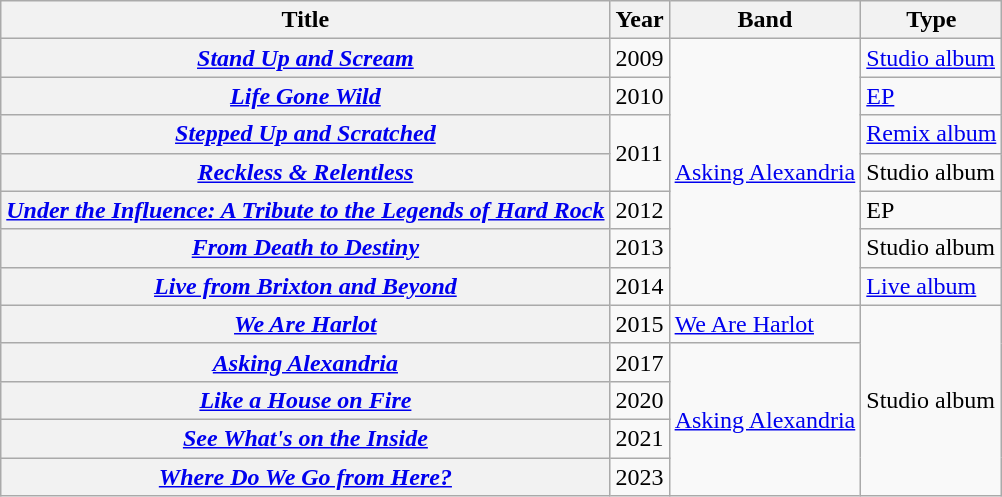<table class="wikitable plainrowheaders sortable">
<tr>
<th>Title</th>
<th>Year</th>
<th>Band</th>
<th>Type</th>
</tr>
<tr>
<th scope="row"><em><a href='#'>Stand Up and Scream</a></em></th>
<td>2009</td>
<td rowspan="7"><a href='#'>Asking Alexandria</a></td>
<td><a href='#'>Studio album</a></td>
</tr>
<tr>
<th scope="row"><em><a href='#'>Life Gone Wild</a></em></th>
<td>2010</td>
<td><a href='#'>EP</a></td>
</tr>
<tr>
<th scope="row"><em><a href='#'>Stepped Up and Scratched</a></em></th>
<td rowspan="2">2011</td>
<td><a href='#'>Remix album</a></td>
</tr>
<tr>
<th scope="row"><em><a href='#'>Reckless & Relentless</a></em></th>
<td>Studio album</td>
</tr>
<tr>
<th scope="row"><em><a href='#'>Under the Influence: A Tribute to the Legends of Hard Rock</a></em></th>
<td>2012</td>
<td>EP</td>
</tr>
<tr>
<th scope="row"><em><a href='#'>From Death to Destiny</a></em></th>
<td>2013</td>
<td>Studio album</td>
</tr>
<tr>
<th scope="row"><em><a href='#'>Live from Brixton and Beyond</a></em></th>
<td>2014</td>
<td><a href='#'>Live album</a></td>
</tr>
<tr>
<th scope="row"><em><a href='#'>We Are Harlot</a></em></th>
<td>2015</td>
<td><a href='#'>We Are Harlot</a></td>
<td rowspan="5">Studio album</td>
</tr>
<tr>
<th scope="row"><em><a href='#'>Asking Alexandria</a></em></th>
<td>2017</td>
<td rowspan="4"><a href='#'>Asking Alexandria</a></td>
</tr>
<tr>
<th scope="row"><em><a href='#'>Like a House on Fire</a></em></th>
<td>2020</td>
</tr>
<tr>
<th scope="row"><em><a href='#'>See What's on the Inside</a></em></th>
<td>2021</td>
</tr>
<tr>
<th scope="row"><em><a href='#'>Where Do We Go from Here?</a></em></th>
<td>2023</td>
</tr>
</table>
